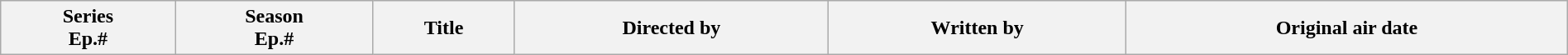<table class="wikitable plainrowheaders" style="width:100%; margin:auto;">
<tr>
<th>Series<br>Ep.#</th>
<th>Season<br>Ep.#</th>
<th>Title</th>
<th>Directed by</th>
<th>Written by</th>
<th>Original air date<br>














</th>
</tr>
</table>
